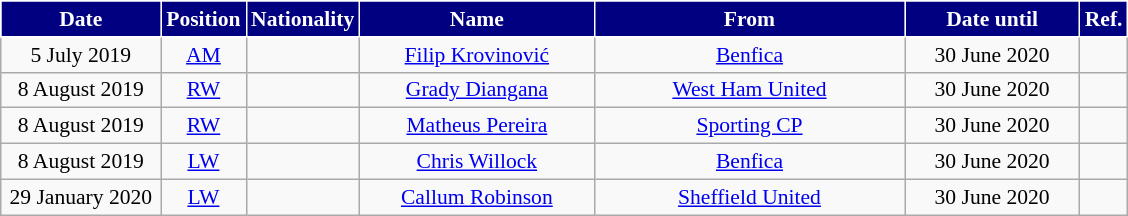<table class="wikitable"  style="text-align:center; font-size:90%; ">
<tr>
<th style="background:#000080;color:#ffffff;border:1px solid #ffffff; width:100px;">Date</th>
<th style="background:#000080;color:#ffffff;border:1px solid #ffffff; width:50px;">Position</th>
<th style="background:#000080;color:#ffffff;border:1px solid #ffffff; width:50px;">Nationality</th>
<th style="background:#000080;color:#ffffff;border:1px solid #ffffff; width:150px;">Name</th>
<th style="background:#000080;color:#ffffff;border:1px solid #ffffff; width:200px;">From</th>
<th style="background:#000080;color:#ffffff;border:1px solid #ffffff; width:110px;">Date until</th>
<th style="background:#000080;color:#ffffff;border:1px solid #ffffff; width:25px;">Ref.</th>
</tr>
<tr>
<td>5 July 2019</td>
<td><a href='#'>AM</a></td>
<td></td>
<td><a href='#'>Filip Krovinović</a></td>
<td> <a href='#'>Benfica</a></td>
<td>30 June 2020</td>
<td></td>
</tr>
<tr>
<td>8 August 2019</td>
<td><a href='#'>RW</a></td>
<td></td>
<td><a href='#'>Grady Diangana</a></td>
<td> <a href='#'>West Ham United</a></td>
<td>30 June 2020</td>
<td></td>
</tr>
<tr>
<td>8 August 2019</td>
<td><a href='#'>RW</a></td>
<td></td>
<td><a href='#'>Matheus Pereira</a></td>
<td> <a href='#'>Sporting CP</a></td>
<td>30 June 2020</td>
<td></td>
</tr>
<tr>
<td>8 August 2019</td>
<td><a href='#'>LW</a></td>
<td></td>
<td><a href='#'>Chris Willock</a></td>
<td> <a href='#'>Benfica</a></td>
<td>30 June 2020</td>
<td></td>
</tr>
<tr>
<td>29 January 2020</td>
<td><a href='#'>LW</a></td>
<td></td>
<td><a href='#'>Callum Robinson</a></td>
<td> <a href='#'>Sheffield United</a></td>
<td>30 June 2020</td>
<td></td>
</tr>
</table>
